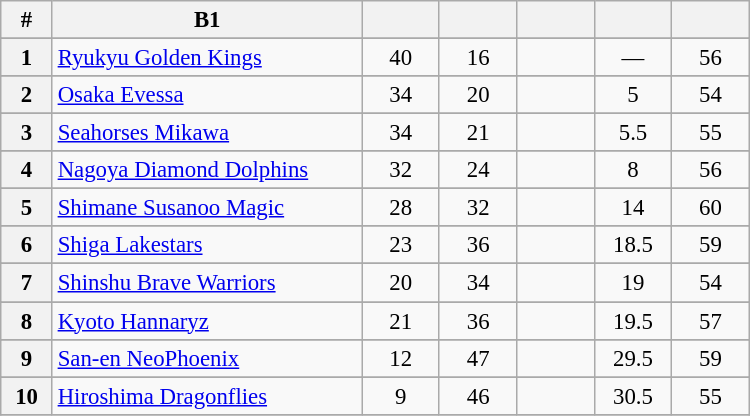<table class="wikitable" width="500" style="font-size:95%; text-align:center">
<tr>
<th width="5%">#</th>
<th width="30%">B1</th>
<th width="7.5%"></th>
<th width="7.5%"></th>
<th width="7.5%"></th>
<th width="7.5%"></th>
<th width="7.5%"></th>
</tr>
<tr>
</tr>
<tr>
<th>1</th>
<td style="text-align:left;"><a href='#'>Ryukyu Golden Kings</a></td>
<td>40</td>
<td>16</td>
<td></td>
<td>—</td>
<td>56</td>
</tr>
<tr>
</tr>
<tr>
<th>2</th>
<td style="text-align:left;"><a href='#'>Osaka Evessa</a></td>
<td>34</td>
<td>20</td>
<td></td>
<td>5</td>
<td>54</td>
</tr>
<tr>
</tr>
<tr>
<th>3</th>
<td style="text-align:left;"><a href='#'>Seahorses Mikawa</a></td>
<td>34</td>
<td>21</td>
<td></td>
<td>5.5</td>
<td>55</td>
</tr>
<tr>
</tr>
<tr>
<th>4</th>
<td style="text-align:left;"><a href='#'>Nagoya Diamond Dolphins</a></td>
<td>32</td>
<td>24</td>
<td></td>
<td>8</td>
<td>56</td>
</tr>
<tr>
</tr>
<tr>
<th>5</th>
<td style="text-align:left;"><a href='#'>Shimane Susanoo Magic</a></td>
<td>28</td>
<td>32</td>
<td></td>
<td>14</td>
<td>60</td>
</tr>
<tr>
</tr>
<tr>
<th>6</th>
<td style="text-align:left;"><a href='#'>Shiga Lakestars</a></td>
<td>23</td>
<td>36</td>
<td></td>
<td>18.5</td>
<td>59</td>
</tr>
<tr>
</tr>
<tr>
<th>7</th>
<td style="text-align:left;"><a href='#'>Shinshu Brave Warriors</a></td>
<td>20</td>
<td>34</td>
<td></td>
<td>19</td>
<td>54</td>
</tr>
<tr>
</tr>
<tr>
<th>8</th>
<td style="text-align:left;"><a href='#'>Kyoto Hannaryz</a></td>
<td>21</td>
<td>36</td>
<td></td>
<td>19.5</td>
<td>57</td>
</tr>
<tr>
</tr>
<tr>
<th>9</th>
<td style="text-align:left;"><a href='#'>San-en NeoPhoenix</a></td>
<td>12</td>
<td>47</td>
<td></td>
<td>29.5</td>
<td>59</td>
</tr>
<tr>
</tr>
<tr>
<th>10</th>
<td style="text-align:left;"><a href='#'>Hiroshima Dragonflies</a></td>
<td>9</td>
<td>46</td>
<td></td>
<td>30.5</td>
<td>55</td>
</tr>
<tr>
</tr>
</table>
